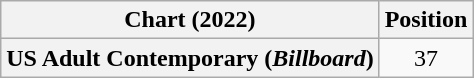<table class="wikitable plainrowheaders" style="text-align:center">
<tr>
<th scope="col">Chart (2022)</th>
<th scope="col">Position</th>
</tr>
<tr>
<th scope="row">US Adult Contemporary (<em>Billboard</em>)</th>
<td>37</td>
</tr>
</table>
